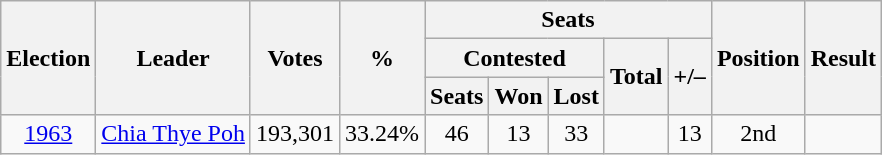<table class=wikitable style="text-align: center;">
<tr>
<th rowspan=3>Election</th>
<th rowspan=3>Leader</th>
<th rowspan=3>Votes</th>
<th rowspan=3>%</th>
<th colspan=5>Seats</th>
<th rowspan=3>Position</th>
<th rowspan=3>Result</th>
</tr>
<tr>
<th colspan=3>Contested</th>
<th rowspan=2>Total</th>
<th rowspan=2>+/–</th>
</tr>
<tr>
<th>Seats</th>
<th>Won</th>
<th>Lost</th>
</tr>
<tr>
<td><a href='#'>1963</a></td>
<td><a href='#'>Chia Thye Poh</a></td>
<td>193,301</td>
<td>33.24%</td>
<td>46</td>
<td>13</td>
<td>33</td>
<td></td>
<td> 13</td>
<td> 2nd</td>
<td></td>
</tr>
</table>
